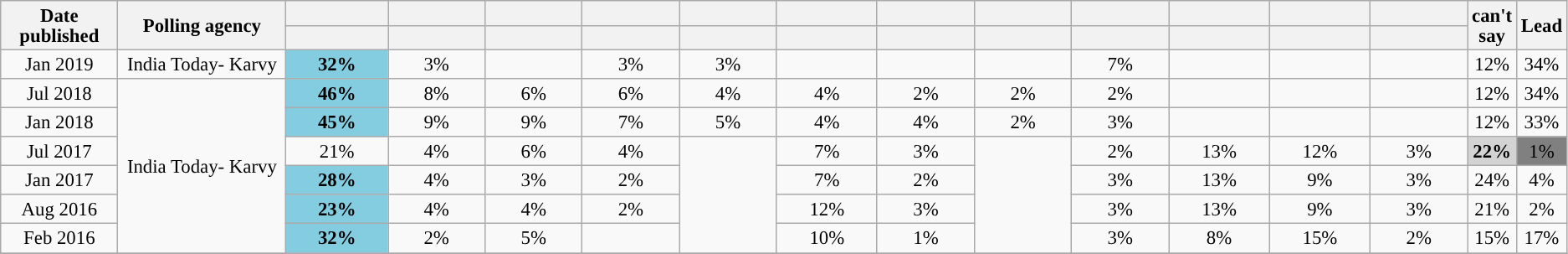<table class="wikitable sortable" style="text-align:center;font-size:95%;line-height:16px">
<tr>
<th rowspan="2" width="100px">Date published</th>
<th rowspan="2" width="175px">Polling agency</th>
<th style="background:"></th>
<th style="background:"></th>
<th style="background:"></th>
<th style="background:"></th>
<th style="background:"></th>
<th style="background:"></th>
<th style="background:"></th>
<th style="background:"></th>
<th style="background:"></th>
<th style="background:"></th>
<th style="background:"></th>
<th style="background:"></th>
<th rowspan="2" class="unsortable">can't say</th>
<th rowspan="2">Lead</th>
</tr>
<tr>
<th width="100px" class="unsortable"></th>
<th width="100px" class="unsortable"></th>
<th width="100px" class="unsortable"></th>
<th width="100px" class="unsortable"></th>
<th width="100px" class="unsortable"></th>
<th width="100px" class="unsortable"></th>
<th width="100px" class="unsortable"></th>
<th width="100px" class="unsortable"></th>
<th width="100px" class="unsortable"></th>
<th width="100px" class="unsortable"></th>
<th width="100px" class="unsortable"></th>
<th width="100px" class="unsortable"></th>
</tr>
<tr>
<td>Jan 2019</td>
<td>India Today- Karvy</td>
<td style="background:#84CCE0"><strong>32%</strong></td>
<td>3%</td>
<td></td>
<td>3%</td>
<td>3%</td>
<td></td>
<td></td>
<td></td>
<td>7%</td>
<td></td>
<td></td>
<td></td>
<td>12%</td>
<td style="background:"><span>34%</span></td>
</tr>
<tr>
<td>Jul 2018</td>
<td rowspan="6">India Today- Karvy</td>
<td style="background:#84CCE0"><strong>46%</strong></td>
<td>8%</td>
<td>6%</td>
<td>6%</td>
<td>4%</td>
<td>4%</td>
<td>2%</td>
<td>2%</td>
<td>2%</td>
<td></td>
<td></td>
<td></td>
<td>12%</td>
<td style="background:"><span>34%</span></td>
</tr>
<tr>
<td>Jan 2018</td>
<td style="background:#84CCE0"><strong>45%</strong></td>
<td>9%</td>
<td>9%</td>
<td>7%</td>
<td>5%</td>
<td>4%</td>
<td>4%</td>
<td>2%</td>
<td>3%</td>
<td></td>
<td></td>
<td></td>
<td>12%</td>
<td style="background:"><span>33%</span></td>
</tr>
<tr>
<td>Jul 2017</td>
<td>21%</td>
<td>4%</td>
<td>6%</td>
<td>4%</td>
<td rowspan="4"></td>
<td>7%</td>
<td>3%</td>
<td rowspan="4"></td>
<td>2%</td>
<td>13%</td>
<td>12%</td>
<td>3%</td>
<td style="background:#D3D3D3"><strong>22%</strong></td>
<td style="background:grey"><span>1%</span></td>
</tr>
<tr>
<td>Jan 2017</td>
<td style="background:#84CCE0"><strong>28%</strong></td>
<td>4%</td>
<td>3%</td>
<td>2%</td>
<td>7%</td>
<td>2%</td>
<td>3%</td>
<td>13%</td>
<td>9%</td>
<td>3%</td>
<td>24%</td>
<td style="background:"><span>4%</span></td>
</tr>
<tr>
<td>Aug 2016</td>
<td style="background:#84CCE0"><strong>23%</strong></td>
<td>4%</td>
<td>4%</td>
<td>2%</td>
<td>12%</td>
<td>3%</td>
<td>3%</td>
<td>13%</td>
<td>9%</td>
<td>3%</td>
<td>21%</td>
<td style="background:"><span>2%</span></td>
</tr>
<tr>
<td>Feb 2016</td>
<td style="background:#84CCE0"><strong>32%</strong></td>
<td>2%</td>
<td>5%</td>
<td></td>
<td>10%</td>
<td>1%</td>
<td>3%</td>
<td>8%</td>
<td>15%</td>
<td>2%</td>
<td>15%</td>
<td style="background:"><span>17%</span></td>
</tr>
<tr>
</tr>
</table>
